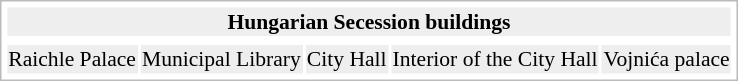<table style="margin:1em auto; padding:2px; border: 1px solid #BBB; text-align:center; font-size:90%">
<tr>
<th colspan="5" style="background:#EEE">Hungarian Secession buildings</th>
</tr>
<tr>
<td></td>
<td></td>
<td></td>
<td></td>
<td></td>
</tr>
<tr style="background:#EEE">
<td>Raichle Palace</td>
<td>Municipal Library</td>
<td>City Hall</td>
<td>Interior of the City Hall</td>
<td>Vojnića palace</td>
</tr>
</table>
